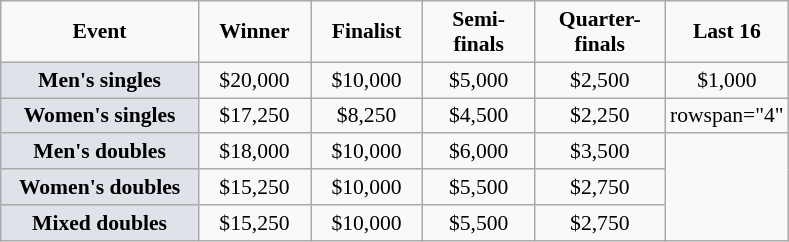<table class="wikitable" style="font-size:90%; text-align:center">
<tr>
<td width="125"><strong>Event</strong></td>
<td width="68"><strong>Winner</strong></td>
<td width="68"><strong>Finalist</strong></td>
<td width="68"><strong>Semi-finals</strong></td>
<td width="80"><strong>Quarter-finals</strong></td>
<td width="68"><strong>Last 16</strong></td>
</tr>
<tr>
<td bgcolor="#dfe2e9"><strong>Men's singles</strong></td>
<td>$20,000</td>
<td>$10,000</td>
<td>$5,000</td>
<td>$2,500</td>
<td>$1,000</td>
</tr>
<tr>
<td bgcolor="#dfe2e9"><strong>Women's singles</strong></td>
<td>$17,250</td>
<td>$8,250</td>
<td>$4,500</td>
<td>$2,250</td>
<td>rowspan="4" </td>
</tr>
<tr>
<td bgcolor="#dfe2e9"><strong>Men's doubles</strong></td>
<td>$18,000</td>
<td>$10,000</td>
<td>$6,000</td>
<td>$3,500</td>
</tr>
<tr>
<td bgcolor="#dfe2e9"><strong>Women's doubles</strong></td>
<td>$15,250</td>
<td>$10,000</td>
<td>$5,500</td>
<td>$2,750</td>
</tr>
<tr>
<td bgcolor="#dfe2e9"><strong>Mixed doubles</strong></td>
<td>$15,250</td>
<td>$10,000</td>
<td>$5,500</td>
<td>$2,750</td>
</tr>
</table>
